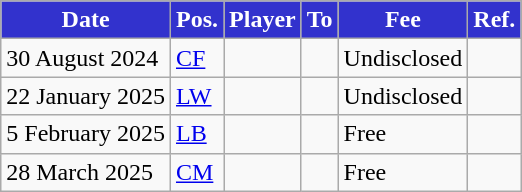<table class="wikitable plainrowheaders sortable">
<tr>
<th style="background:#3232CD;color:white">Date</th>
<th style="background:#3232CD;color:white">Pos.</th>
<th style="background:#3232CD;color:white">Player</th>
<th style="background:#3232CD;color:white">To</th>
<th style="background:#3232CD;color:white">Fee</th>
<th style="background:#3232CD;color:white">Ref.</th>
</tr>
<tr>
<td>30 August 2024</td>
<td><a href='#'>CF</a></td>
<td></td>
<td></td>
<td>Undisclosed</td>
<td></td>
</tr>
<tr>
<td>22 January 2025</td>
<td><a href='#'>LW</a></td>
<td></td>
<td></td>
<td>Undisclosed</td>
<td></td>
</tr>
<tr>
<td>5 February 2025</td>
<td><a href='#'>LB</a></td>
<td></td>
<td></td>
<td>Free</td>
<td></td>
</tr>
<tr>
<td>28 March 2025</td>
<td><a href='#'>CM</a></td>
<td></td>
<td></td>
<td>Free</td>
<td></td>
</tr>
</table>
